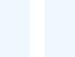<table border="0" cellpadding="10" cellspacing="10">
<tr>
<td style="background:#f0f8ff"><br></td>
<td style="background:#f0f8ff"><br></td>
</tr>
<tr>
</tr>
</table>
